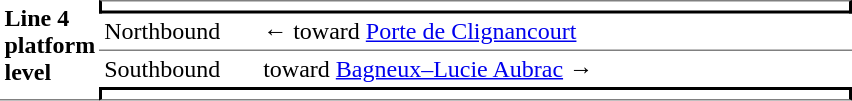<table border=0 cellspacing=0 cellpadding=3>
<tr>
<td style="border-bottom:solid 1px gray;" width=50 rowspan=10 valign=top><strong>Line 4 platform level</strong></td>
<td style="border-top:solid 1px gray;border-right:solid 2px black;border-left:solid 2px black;border-bottom:solid 2px black;text-align:center;" colspan=2></td>
</tr>
<tr>
<td style="border-bottom:solid 1px gray;" width=100>Northbound</td>
<td style="border-bottom:solid 1px gray;" width=390>←   toward <a href='#'>Porte de Clignancourt</a> </td>
</tr>
<tr>
<td>Southbound</td>
<td>   toward <a href='#'>Bagneux–Lucie Aubrac</a>  →</td>
</tr>
<tr>
<td style="border-top:solid 2px black;border-right:solid 2px black;border-left:solid 2px black;border-bottom:solid 1px gray;text-align:center;" colspan=2></td>
</tr>
</table>
